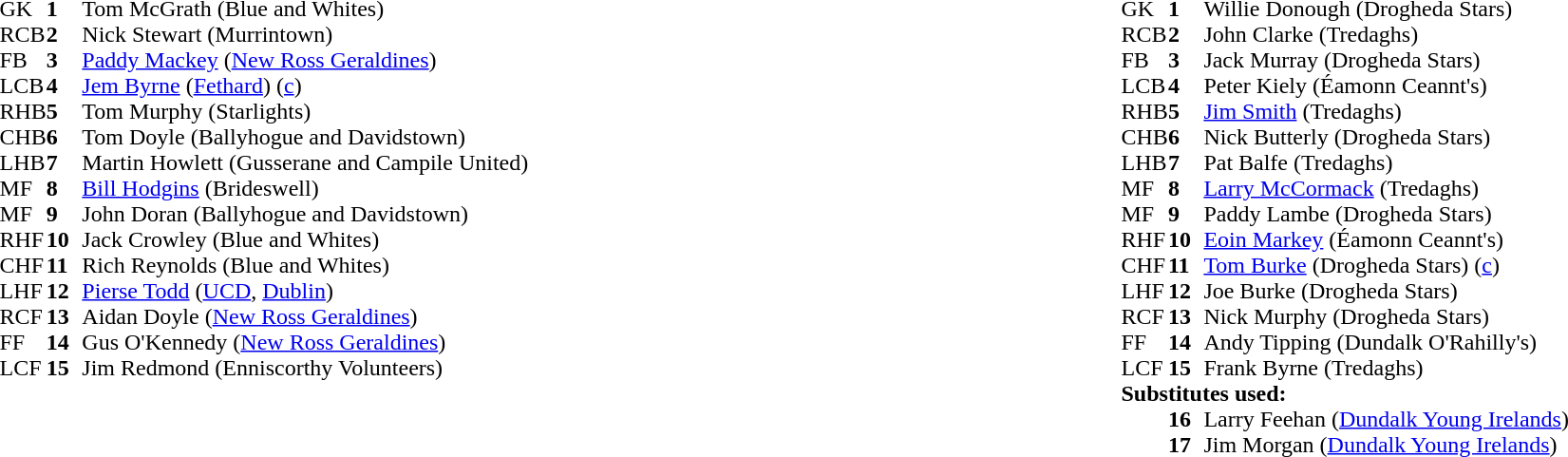<table style="width:100%;">
<tr>
<td style="vertical-align:top; width:50%"><br><table cellspacing="0" cellpadding="0">
<tr>
<th width="25"></th>
<th width="25"></th>
</tr>
<tr>
<td>GK</td>
<td><strong>1</strong></td>
<td>Tom McGrath (Blue and Whites)</td>
</tr>
<tr>
<td>RCB</td>
<td><strong>2</strong></td>
<td>Nick Stewart (Murrintown)</td>
</tr>
<tr>
<td>FB</td>
<td><strong>3</strong></td>
<td><a href='#'>Paddy Mackey</a> (<a href='#'>New Ross Geraldines</a>)</td>
</tr>
<tr>
<td>LCB</td>
<td><strong>4</strong></td>
<td><a href='#'>Jem Byrne</a> (<a href='#'>Fethard</a>) (<a href='#'>c</a>)</td>
</tr>
<tr>
<td>RHB</td>
<td><strong>5</strong></td>
<td>Tom Murphy (Starlights)</td>
</tr>
<tr>
<td>CHB</td>
<td><strong>6</strong></td>
<td>Tom Doyle (Ballyhogue and Davidstown)</td>
</tr>
<tr>
<td>LHB</td>
<td><strong>7</strong></td>
<td>Martin Howlett (Gusserane and Campile United)</td>
</tr>
<tr>
<td>MF</td>
<td><strong>8</strong></td>
<td><a href='#'>Bill Hodgins</a> (Brideswell)</td>
</tr>
<tr>
<td>MF</td>
<td><strong>9</strong></td>
<td>John Doran (Ballyhogue and Davidstown)</td>
</tr>
<tr>
<td>RHF</td>
<td><strong>10</strong></td>
<td>Jack Crowley (Blue and Whites)</td>
</tr>
<tr>
<td>CHF</td>
<td><strong>11</strong></td>
<td>Rich Reynolds (Blue and Whites)</td>
</tr>
<tr>
<td>LHF</td>
<td><strong>12</strong></td>
<td><a href='#'>Pierse Todd</a> (<a href='#'>UCD</a>, <a href='#'>Dublin</a>)</td>
</tr>
<tr>
<td>RCF</td>
<td><strong>13</strong></td>
<td>Aidan Doyle (<a href='#'>New Ross Geraldines</a>)</td>
</tr>
<tr>
<td>FF</td>
<td><strong>14</strong></td>
<td>Gus O'Kennedy (<a href='#'>New Ross Geraldines</a>)</td>
</tr>
<tr>
<td>LCF</td>
<td><strong>15</strong></td>
<td>Jim Redmond (Enniscorthy Volunteers)</td>
</tr>
<tr>
</tr>
</table>
</td>
<td style="vertical-align:top; width:50%"><br><table cellspacing="0" cellpadding="0" style="margin:auto">
<tr>
<th width="25"></th>
<th width="25"></th>
</tr>
<tr>
<td>GK</td>
<td><strong>1</strong></td>
<td>Willie Donough (Drogheda Stars)</td>
</tr>
<tr>
<td>RCB</td>
<td><strong>2</strong></td>
<td>John Clarke (Tredaghs)</td>
</tr>
<tr>
<td>FB</td>
<td><strong>3</strong></td>
<td>Jack Murray (Drogheda Stars)</td>
</tr>
<tr>
<td>LCB</td>
<td><strong>4</strong></td>
<td>Peter Kiely (Éamonn Ceannt's)</td>
</tr>
<tr>
<td>RHB</td>
<td><strong>5</strong></td>
<td><a href='#'>Jim Smith</a> (Tredaghs)</td>
</tr>
<tr>
<td>CHB</td>
<td><strong>6</strong></td>
<td>Nick Butterly (Drogheda Stars)</td>
</tr>
<tr>
<td>LHB</td>
<td><strong>7</strong></td>
<td>Pat Balfe (Tredaghs)</td>
</tr>
<tr>
<td>MF</td>
<td><strong>8</strong></td>
<td><a href='#'>Larry McCormack</a> (Tredaghs)</td>
</tr>
<tr>
<td>MF</td>
<td><strong>9</strong></td>
<td>Paddy Lambe (Drogheda Stars)</td>
</tr>
<tr>
<td>RHF</td>
<td><strong>10</strong></td>
<td><a href='#'>Eoin Markey</a> (Éamonn Ceannt's)</td>
</tr>
<tr>
<td>CHF</td>
<td><strong>11</strong></td>
<td><a href='#'>Tom Burke</a> (Drogheda Stars) (<a href='#'>c</a>)</td>
</tr>
<tr>
<td>LHF</td>
<td><strong>12</strong></td>
<td>Joe Burke (Drogheda Stars)</td>
</tr>
<tr>
<td>RCF</td>
<td><strong>13</strong></td>
<td>Nick Murphy (Drogheda Stars)</td>
</tr>
<tr>
<td>FF</td>
<td><strong>14</strong></td>
<td>Andy Tipping (Dundalk O'Rahilly's)</td>
</tr>
<tr>
<td>LCF</td>
<td><strong>15</strong></td>
<td>Frank Byrne (Tredaghs)</td>
</tr>
<tr>
<td colspan=3><strong>Substitutes used:</strong></td>
</tr>
<tr>
<td></td>
<td><strong>16</strong></td>
<td>Larry Feehan (<a href='#'>Dundalk Young Irelands</a>)</td>
</tr>
<tr>
<td></td>
<td><strong>17</strong></td>
<td>Jim Morgan (<a href='#'>Dundalk Young Irelands</a>)</td>
</tr>
</table>
</td>
</tr>
</table>
